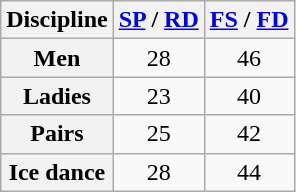<table class="wikitable unsortable" style="text-align:center;">
<tr>
<th scope="col">Discipline</th>
<th scope="col"><a href='#'>SP</a> / <a href='#'>RD</a></th>
<th scope="col"><a href='#'>FS</a> / <a href='#'>FD</a></th>
</tr>
<tr>
<th scope="row">Men</th>
<td>28</td>
<td>46</td>
</tr>
<tr>
<th scope="row">Ladies</th>
<td>23</td>
<td>40</td>
</tr>
<tr>
<th scope="row">Pairs</th>
<td>25</td>
<td>42</td>
</tr>
<tr>
<th scope="row">Ice dance</th>
<td>28</td>
<td>44</td>
</tr>
</table>
